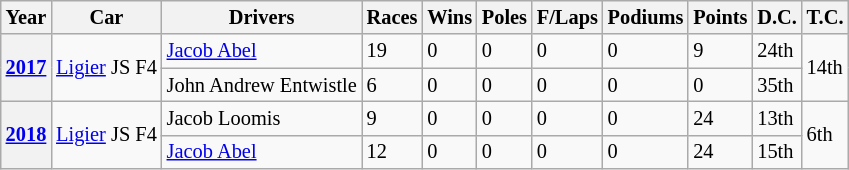<table class="wikitable" style="font-size:85%">
<tr>
<th>Year</th>
<th>Car</th>
<th>Drivers</th>
<th>Races</th>
<th>Wins</th>
<th>Poles</th>
<th>F/Laps</th>
<th>Podiums</th>
<th>Points</th>
<th>D.C.</th>
<th>T.C.</th>
</tr>
<tr>
<th rowspan="2"><a href='#'>2017</a></th>
<td rowspan="2"><a href='#'>Ligier</a> JS F4</td>
<td> <a href='#'>Jacob Abel</a></td>
<td>19</td>
<td>0</td>
<td>0</td>
<td>0</td>
<td>0</td>
<td>9</td>
<td>24th</td>
<td rowspan="2">14th</td>
</tr>
<tr>
<td> John Andrew Entwistle</td>
<td>6</td>
<td>0</td>
<td>0</td>
<td>0</td>
<td>0</td>
<td>0</td>
<td>35th</td>
</tr>
<tr>
<th rowspan="2"><a href='#'>2018</a></th>
<td rowspan="2"><a href='#'>Ligier</a> JS F4</td>
<td> Jacob Loomis</td>
<td>9</td>
<td>0</td>
<td>0</td>
<td>0</td>
<td>0</td>
<td>24</td>
<td>13th</td>
<td rowspan="2">6th</td>
</tr>
<tr>
<td> <a href='#'>Jacob Abel</a></td>
<td>12</td>
<td>0</td>
<td>0</td>
<td>0</td>
<td>0</td>
<td>24</td>
<td>15th</td>
</tr>
</table>
